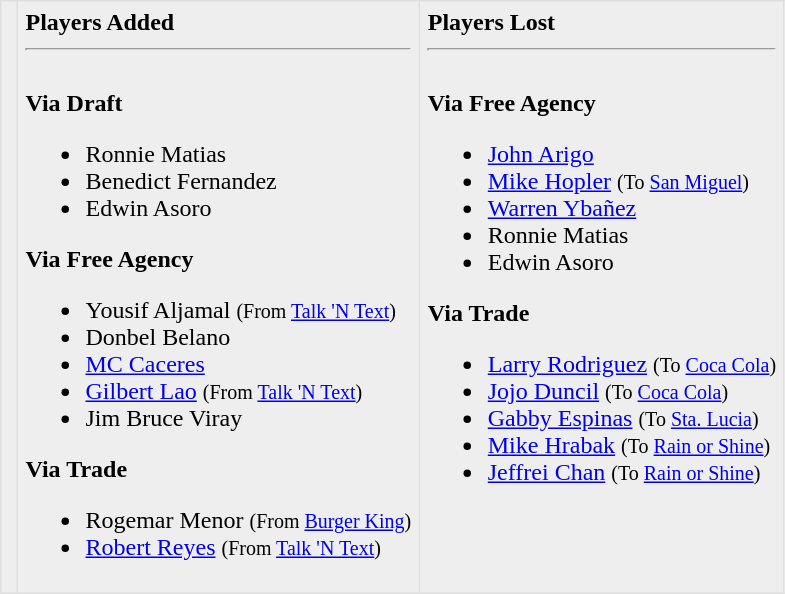<table border=1 style="border-collapse:collapse; background-color:#eeeeee" bordercolor="#DFDFDF" cellpadding="5">
<tr>
<td><br></td>
<td valign="top"><strong>Players Added</strong> <hr><br><strong>Via Draft</strong><ul><li>Ronnie Matias</li><li>Benedict Fernandez</li><li>Edwin Asoro</li></ul><strong>Via Free Agency</strong><ul><li>Yousif Aljamal <small>(From <a href='#'>Talk 'N Text</a>)</small></li><li>Donbel Belano</li><li><a href='#'>MC Caceres</a></li><li><a href='#'>Gilbert Lao</a> <small>(From <a href='#'>Talk 'N Text</a>)</small></li><li>Jim Bruce Viray </li></ul><strong>Via Trade</strong><ul><li>Rogemar Menor <small>(From <a href='#'>Burger King</a>)</small></li><li><a href='#'>Robert Reyes</a>  <small>(From <a href='#'>Talk 'N Text</a>)</small></li></ul></td>
<td valign="top"><strong>Players Lost</strong> <hr><br><strong>Via Free Agency</strong><ul><li><a href='#'>John Arigo</a></li><li><a href='#'>Mike Hopler</a> <small>(To <a href='#'>San Miguel</a>)</small></li><li><a href='#'>Warren Ybañez</a></li><li>Ronnie Matias</li><li>Edwin Asoro</li></ul><strong>Via Trade</strong><ul><li><a href='#'>Larry Rodriguez</a> <small>(To <a href='#'>Coca Cola</a>)</small></li><li><a href='#'>Jojo Duncil</a> <small>(To <a href='#'>Coca Cola</a>)</small></li><li><a href='#'>Gabby Espinas</a> <small>(To <a href='#'>Sta. Lucia</a>)</small></li><li><a href='#'>Mike Hrabak</a> <small>(To <a href='#'>Rain or Shine</a>)</small></li><li><a href='#'>Jeffrei Chan</a> <small>(To <a href='#'>Rain or Shine</a>)</small></li></ul></td>
</tr>
</table>
